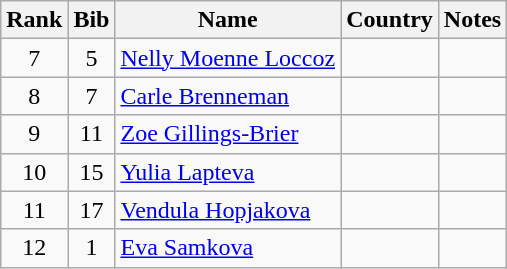<table class="wikitable" style="text-align:center;">
<tr>
<th>Rank</th>
<th>Bib</th>
<th>Name</th>
<th>Country</th>
<th>Notes</th>
</tr>
<tr>
<td>7</td>
<td>5</td>
<td align=left><a href='#'>Nelly Moenne Loccoz</a></td>
<td align=left></td>
<td></td>
</tr>
<tr>
<td>8</td>
<td>7</td>
<td align=left><a href='#'>Carle Brenneman</a></td>
<td align=left></td>
<td></td>
</tr>
<tr>
<td>9</td>
<td>11</td>
<td align=left><a href='#'>Zoe Gillings-Brier</a></td>
<td align=left></td>
<td></td>
</tr>
<tr>
<td>10</td>
<td>15</td>
<td align=left><a href='#'>Yulia Lapteva</a></td>
<td align=left></td>
<td></td>
</tr>
<tr>
<td>11</td>
<td>17</td>
<td align=left><a href='#'>Vendula Hopjakova</a></td>
<td align=left></td>
<td></td>
</tr>
<tr>
<td>12</td>
<td>1</td>
<td align=left><a href='#'>Eva Samkova</a></td>
<td align=left></td>
<td></td>
</tr>
</table>
